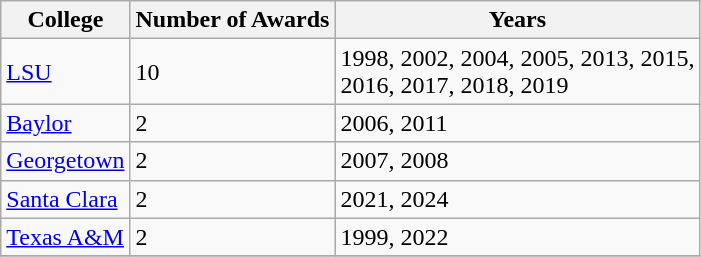<table class="wikitable sortable">
<tr>
<th>College</th>
<th>Number of Awards</th>
<th>Years</th>
</tr>
<tr>
<td><a href='#'>LSU</a></td>
<td>10</td>
<td>1998, 2002, 2004, 2005, 2013, 2015,<br> 2016, 2017, 2018, 2019</td>
</tr>
<tr>
<td><a href='#'>Baylor</a></td>
<td>2</td>
<td>2006, 2011</td>
</tr>
<tr>
<td><a href='#'>Georgetown</a></td>
<td>2</td>
<td>2007, 2008</td>
</tr>
<tr>
<td><a href='#'>Santa Clara</a></td>
<td>2</td>
<td>2021, 2024</td>
</tr>
<tr>
<td><a href='#'>Texas A&M</a></td>
<td>2</td>
<td>1999, 2022</td>
</tr>
<tr>
</tr>
</table>
